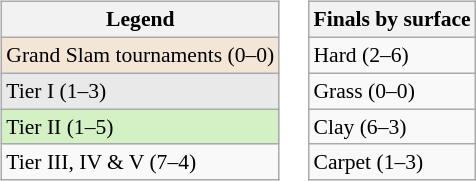<table>
<tr valign=top>
<td><br><table class="wikitable" style=font-size:90%>
<tr>
<th>Legend</th>
</tr>
<tr>
<td style="background:#f3e6d7;">Grand Slam tournaments (0–0)</td>
</tr>
<tr>
<td style="background:#e9e9e9;">Tier I (1–3)</td>
</tr>
<tr>
<td style="background:#d4f1c5;">Tier II (1–5)</td>
</tr>
<tr>
<td>Tier III, IV & V (7–4)</td>
</tr>
</table>
</td>
<td><br><table class="wikitable" style=font-size:90%>
<tr>
<th>Finals by surface</th>
</tr>
<tr>
<td>Hard (2–6)</td>
</tr>
<tr>
<td>Grass (0–0)</td>
</tr>
<tr>
<td>Clay (6–3)</td>
</tr>
<tr>
<td>Carpet (1–3)</td>
</tr>
</table>
</td>
</tr>
</table>
